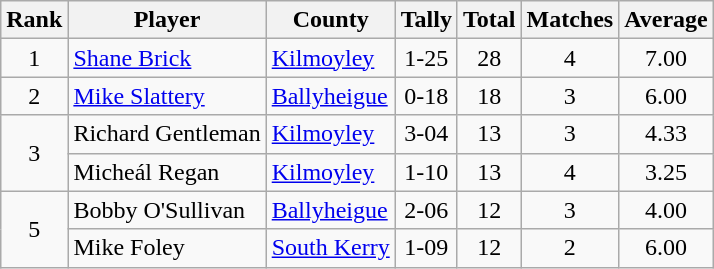<table class="wikitable">
<tr>
<th>Rank</th>
<th>Player</th>
<th>County</th>
<th>Tally</th>
<th>Total</th>
<th>Matches</th>
<th>Average</th>
</tr>
<tr>
<td rowspan=1 align=center>1</td>
<td><a href='#'>Shane Brick</a></td>
<td><a href='#'>Kilmoyley</a></td>
<td align=center>1-25</td>
<td align=center>28</td>
<td align=center>4</td>
<td align=center>7.00</td>
</tr>
<tr>
<td rowspan=1 align=center>2</td>
<td><a href='#'>Mike Slattery</a></td>
<td><a href='#'>Ballyheigue</a></td>
<td align=center>0-18</td>
<td align=center>18</td>
<td align=center>3</td>
<td align=center>6.00</td>
</tr>
<tr>
<td rowspan=2 align=center>3</td>
<td>Richard Gentleman</td>
<td><a href='#'>Kilmoyley</a></td>
<td align=center>3-04</td>
<td align=center>13</td>
<td align=center>3</td>
<td align=center>4.33</td>
</tr>
<tr>
<td>Micheál Regan</td>
<td><a href='#'>Kilmoyley</a></td>
<td align=center>1-10</td>
<td align=center>13</td>
<td align=center>4</td>
<td align=center>3.25</td>
</tr>
<tr>
<td rowspan=2 align=center>5</td>
<td>Bobby O'Sullivan</td>
<td><a href='#'>Ballyheigue</a></td>
<td align=center>2-06</td>
<td align=center>12</td>
<td align=center>3</td>
<td align=center>4.00</td>
</tr>
<tr>
<td>Mike Foley</td>
<td><a href='#'>South Kerry</a></td>
<td align=center>1-09</td>
<td align=center>12</td>
<td align=center>2</td>
<td align=center>6.00</td>
</tr>
</table>
